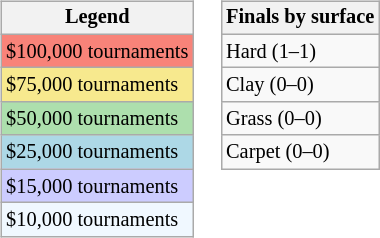<table>
<tr valign=top>
<td><br><table class=wikitable style="font-size:85%">
<tr>
<th>Legend</th>
</tr>
<tr style="background:#f88379;">
<td>$100,000 tournaments</td>
</tr>
<tr style="background:#f7e98e;">
<td>$75,000 tournaments</td>
</tr>
<tr style="background:#addfad;">
<td>$50,000 tournaments</td>
</tr>
<tr style="background:lightblue;">
<td>$25,000 tournaments</td>
</tr>
<tr style="background:#ccccff;">
<td>$15,000 tournaments</td>
</tr>
<tr style="background:#f0f8ff;">
<td>$10,000 tournaments</td>
</tr>
</table>
</td>
<td><br><table class=wikitable style="font-size:85%">
<tr>
<th>Finals by surface</th>
</tr>
<tr>
<td>Hard (1–1)</td>
</tr>
<tr>
<td>Clay (0–0)</td>
</tr>
<tr>
<td>Grass (0–0)</td>
</tr>
<tr>
<td>Carpet (0–0)</td>
</tr>
</table>
</td>
</tr>
</table>
